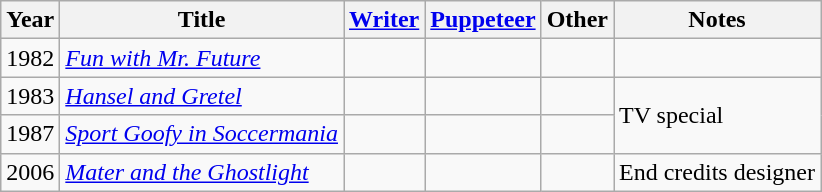<table class="wikitable">
<tr>
<th>Year</th>
<th>Title</th>
<th><a href='#'>Writer</a></th>
<th><a href='#'>Puppeteer</a></th>
<th>Other</th>
<th>Notes</th>
</tr>
<tr>
<td>1982</td>
<td><em><a href='#'>Fun with Mr. Future</a></em></td>
<td></td>
<td></td>
<td></td>
<td></td>
</tr>
<tr>
<td>1983</td>
<td><em><a href='#'>Hansel and Gretel</a></em></td>
<td></td>
<td></td>
<td></td>
<td rowspan="2">TV special</td>
</tr>
<tr>
<td>1987</td>
<td><em><a href='#'>Sport Goofy in Soccermania</a></em></td>
<td></td>
<td></td>
<td></td>
</tr>
<tr>
<td>2006</td>
<td><em><a href='#'>Mater and the Ghostlight</a></em></td>
<td></td>
<td></td>
<td></td>
<td>End credits designer</td>
</tr>
</table>
